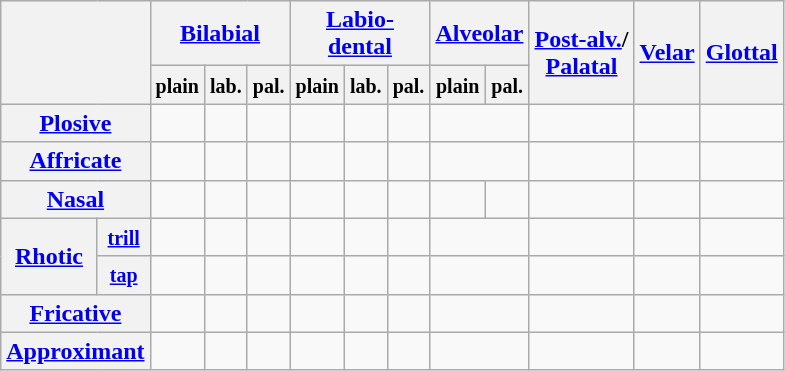<table class="wikitable" style="text-align:center">
<tr>
<th colspan="2" rowspan="2"></th>
<th colspan="3"><a href='#'>Bilabial</a></th>
<th colspan="3"><a href='#'>Labio-<br>dental</a></th>
<th colspan="2"><a href='#'>Alveolar</a></th>
<th rowspan="2"><a href='#'>Post-alv.</a>/<br><a href='#'>Palatal</a></th>
<th rowspan="2"><a href='#'>Velar</a></th>
<th rowspan="2"><a href='#'>Glottal</a></th>
</tr>
<tr>
<th><small>plain</small></th>
<th><small>lab.</small></th>
<th><small>pal.</small></th>
<th><small>plain</small></th>
<th><small>lab.</small></th>
<th><small>pal.</small></th>
<th><small>plain</small></th>
<th><small>pal.</small></th>
</tr>
<tr>
<th colspan="2"><a href='#'>Plosive</a></th>
<td></td>
<td></td>
<td></td>
<td></td>
<td></td>
<td></td>
<td colspan="2"></td>
<td></td>
<td></td>
<td></td>
</tr>
<tr>
<th colspan="2"><a href='#'>Affricate</a></th>
<td></td>
<td></td>
<td></td>
<td></td>
<td></td>
<td></td>
<td colspan="2"></td>
<td></td>
<td></td>
<td></td>
</tr>
<tr>
<th colspan="2"><a href='#'>Nasal</a></th>
<td></td>
<td></td>
<td></td>
<td></td>
<td></td>
<td></td>
<td></td>
<td></td>
<td></td>
<td></td>
<td></td>
</tr>
<tr>
<th rowspan="2"><a href='#'>Rhotic</a></th>
<th><small><a href='#'>trill</a></small></th>
<td></td>
<td></td>
<td></td>
<td></td>
<td></td>
<td></td>
<td colspan="2"></td>
<td></td>
<td></td>
<td></td>
</tr>
<tr>
<th><small><a href='#'>tap</a></small></th>
<td></td>
<td></td>
<td></td>
<td></td>
<td></td>
<td></td>
<td colspan="2"></td>
<td></td>
<td></td>
<td></td>
</tr>
<tr>
<th colspan="2"><a href='#'>Fricative</a></th>
<td></td>
<td></td>
<td></td>
<td></td>
<td></td>
<td></td>
<td colspan="2"></td>
<td></td>
<td></td>
<td></td>
</tr>
<tr>
<th colspan="2"><a href='#'>Approximant</a></th>
<td></td>
<td></td>
<td></td>
<td></td>
<td></td>
<td></td>
<td colspan="2"></td>
<td></td>
<td></td>
<td></td>
</tr>
</table>
